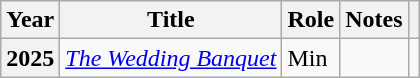<table class="wikitable plainrowheaders sortable">
<tr>
<th scope="col">Year</th>
<th scope="col">Title</th>
<th scope="col">Role</th>
<th scope="col">Notes</th>
<th scope="col" class="unsortable"></th>
</tr>
<tr>
<th scope="row">2025</th>
<td><em><a href='#'>The Wedding Banquet</a></em></td>
<td>Min</td>
<td></td>
<td></td>
</tr>
</table>
